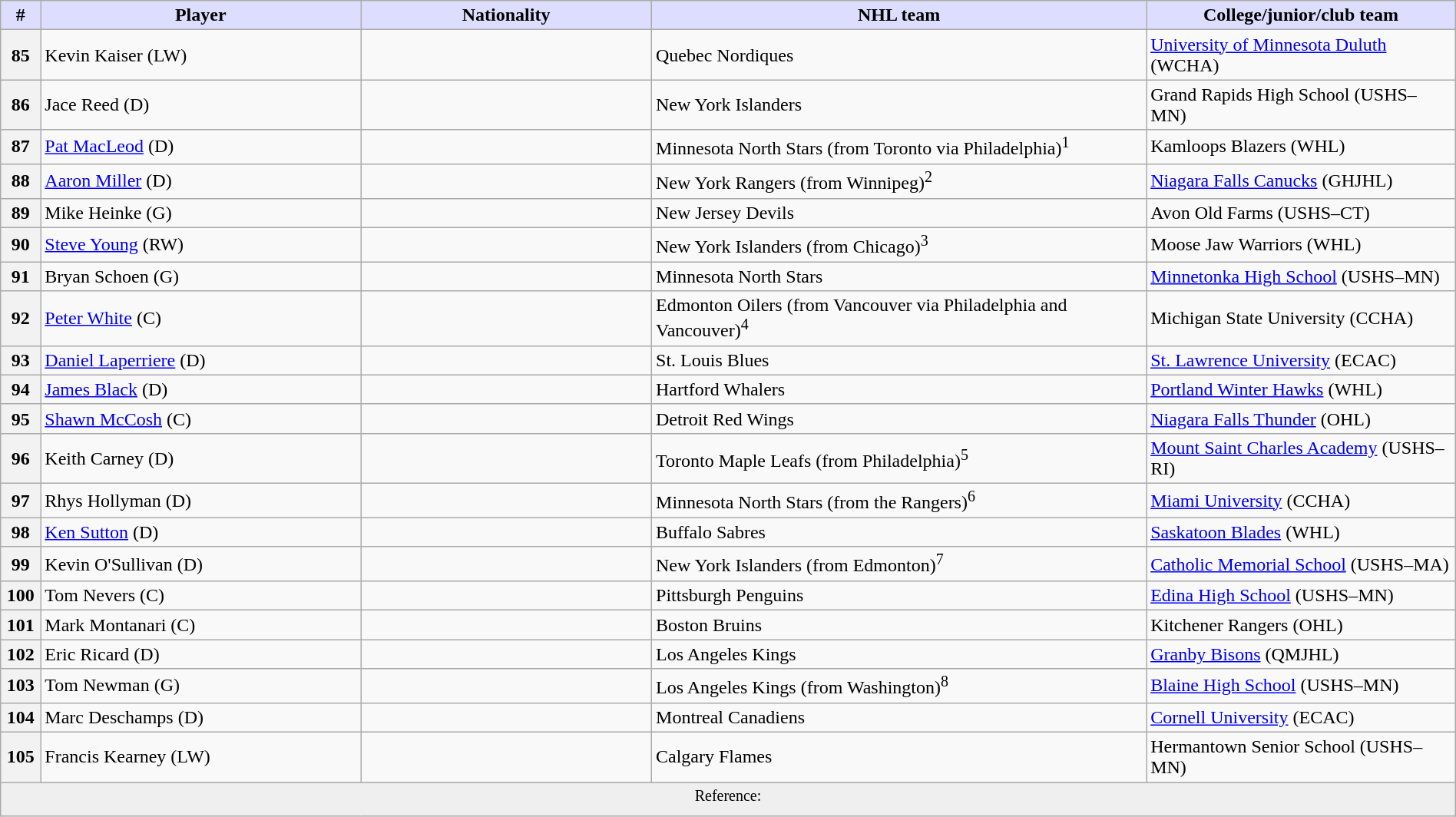<table class="wikitable" style="width: 100%">
<tr>
<th style="background:#ddf; width:2.75%;">#</th>
<th style="background:#ddf; width:22.0%;">Player</th>
<th style="background:#ddf; width:20.0%;">Nationality</th>
<th style="background:#ddf; width:34.0%;">NHL team</th>
<th style="background:#ddf; width:100.0%;">College/junior/club team</th>
</tr>
<tr>
<th>85</th>
<td>Kevin Kaiser (LW)</td>
<td></td>
<td>Quebec Nordiques</td>
<td><a href='#'>University of Minnesota Duluth</a> (WCHA)</td>
</tr>
<tr>
<th>86</th>
<td>Jace Reed (D)</td>
<td></td>
<td>New York Islanders</td>
<td>Grand Rapids High School (USHS–MN)</td>
</tr>
<tr>
<th>87</th>
<td><a href='#'>Pat MacLeod</a> (D)</td>
<td></td>
<td>Minnesota North Stars (from Toronto via Philadelphia)<sup>1</sup></td>
<td>Kamloops Blazers (WHL)</td>
</tr>
<tr>
<th>88</th>
<td><a href='#'>Aaron Miller</a> (D)</td>
<td></td>
<td>New York Rangers (from Winnipeg)<sup>2</sup></td>
<td><a href='#'>Niagara Falls Canucks</a> (GHJHL)</td>
</tr>
<tr>
<th>89</th>
<td>Mike Heinke (G)</td>
<td></td>
<td>New Jersey Devils</td>
<td>Avon Old Farms (USHS–CT)</td>
</tr>
<tr>
<th>90</th>
<td><a href='#'>Steve Young</a> (RW)</td>
<td></td>
<td>New York Islanders (from Chicago)<sup>3</sup></td>
<td>Moose Jaw Warriors (WHL)</td>
</tr>
<tr>
<th>91</th>
<td>Bryan Schoen (G)</td>
<td></td>
<td>Minnesota North Stars</td>
<td><a href='#'>Minnetonka High School</a> (USHS–MN)</td>
</tr>
<tr>
<th>92</th>
<td><a href='#'>Peter White</a> (C)</td>
<td></td>
<td>Edmonton Oilers (from Vancouver via Philadelphia and Vancouver)<sup>4</sup></td>
<td>Michigan State University (CCHA)</td>
</tr>
<tr>
<th>93</th>
<td><a href='#'>Daniel Laperriere</a> (D)</td>
<td></td>
<td>St. Louis Blues</td>
<td><a href='#'>St. Lawrence University</a> (ECAC)</td>
</tr>
<tr>
<th>94</th>
<td><a href='#'>James Black</a> (D)</td>
<td></td>
<td>Hartford Whalers</td>
<td><a href='#'>Portland Winter Hawks</a> (WHL)</td>
</tr>
<tr>
<th>95</th>
<td><a href='#'>Shawn McCosh</a> (C)</td>
<td></td>
<td>Detroit Red Wings</td>
<td><a href='#'>Niagara Falls Thunder</a> (OHL)</td>
</tr>
<tr>
<th>96</th>
<td>Keith Carney (D)</td>
<td></td>
<td>Toronto Maple Leafs (from Philadelphia)<sup>5</sup></td>
<td><a href='#'>Mount Saint Charles Academy</a> (USHS–RI)</td>
</tr>
<tr>
<th>97</th>
<td>Rhys Hollyman (D)</td>
<td></td>
<td>Minnesota North Stars (from the Rangers)<sup>6</sup></td>
<td><a href='#'>Miami University</a> (CCHA)</td>
</tr>
<tr>
<th>98</th>
<td><a href='#'>Ken Sutton</a> (D)</td>
<td></td>
<td>Buffalo Sabres</td>
<td><a href='#'>Saskatoon Blades</a> (WHL)</td>
</tr>
<tr>
<th>99</th>
<td>Kevin O'Sullivan (D)</td>
<td></td>
<td>New York Islanders (from Edmonton)<sup>7</sup></td>
<td><a href='#'>Catholic Memorial School</a> (USHS–MA)</td>
</tr>
<tr>
<th>100</th>
<td>Tom Nevers (C)</td>
<td></td>
<td>Pittsburgh Penguins</td>
<td><a href='#'>Edina High School</a> (USHS–MN)</td>
</tr>
<tr>
<th>101</th>
<td>Mark Montanari (C)</td>
<td></td>
<td>Boston Bruins</td>
<td>Kitchener Rangers (OHL)</td>
</tr>
<tr>
<th>102</th>
<td>Eric Ricard (D)</td>
<td></td>
<td>Los Angeles Kings</td>
<td><a href='#'>Granby Bisons</a> (QMJHL)</td>
</tr>
<tr>
<th>103</th>
<td>Tom Newman (G)</td>
<td></td>
<td>Los Angeles Kings (from Washington)<sup>8</sup></td>
<td><a href='#'>Blaine High School</a> (USHS–MN)</td>
</tr>
<tr>
<th>104</th>
<td>Marc Deschamps (D)</td>
<td></td>
<td>Montreal Canadiens</td>
<td><a href='#'>Cornell University</a> (ECAC)</td>
</tr>
<tr>
<th>105</th>
<td>Francis Kearney (LW)</td>
<td></td>
<td>Calgary Flames</td>
<td>Hermantown Senior School (USHS–MN)</td>
</tr>
<tr>
<td align=center colspan="6" bgcolor="#efefef"><sup>Reference:  </sup></td>
</tr>
</table>
